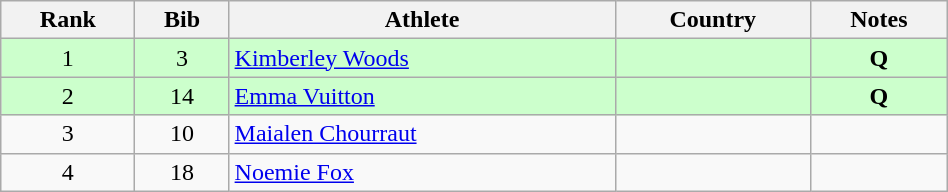<table class="wikitable" style="text-align:center;width: 50%;">
<tr>
<th>Rank</th>
<th>Bib</th>
<th>Athlete</th>
<th>Country</th>
<th>Notes</th>
</tr>
<tr bgcolor=ccffcc>
<td>1</td>
<td>3</td>
<td align=left><a href='#'>Kimberley Woods</a></td>
<td align=left></td>
<td><strong>Q</strong></td>
</tr>
<tr bgcolor=ccffcc>
<td>2</td>
<td>14</td>
<td align=left><a href='#'>Emma Vuitton</a></td>
<td align=left></td>
<td><strong>Q</strong></td>
</tr>
<tr>
<td>3</td>
<td>10</td>
<td align=left><a href='#'>Maialen Chourraut</a></td>
<td align=left></td>
<td></td>
</tr>
<tr>
<td>4</td>
<td>18</td>
<td align=left><a href='#'>Noemie Fox</a></td>
<td align=left></td>
<td></td>
</tr>
</table>
